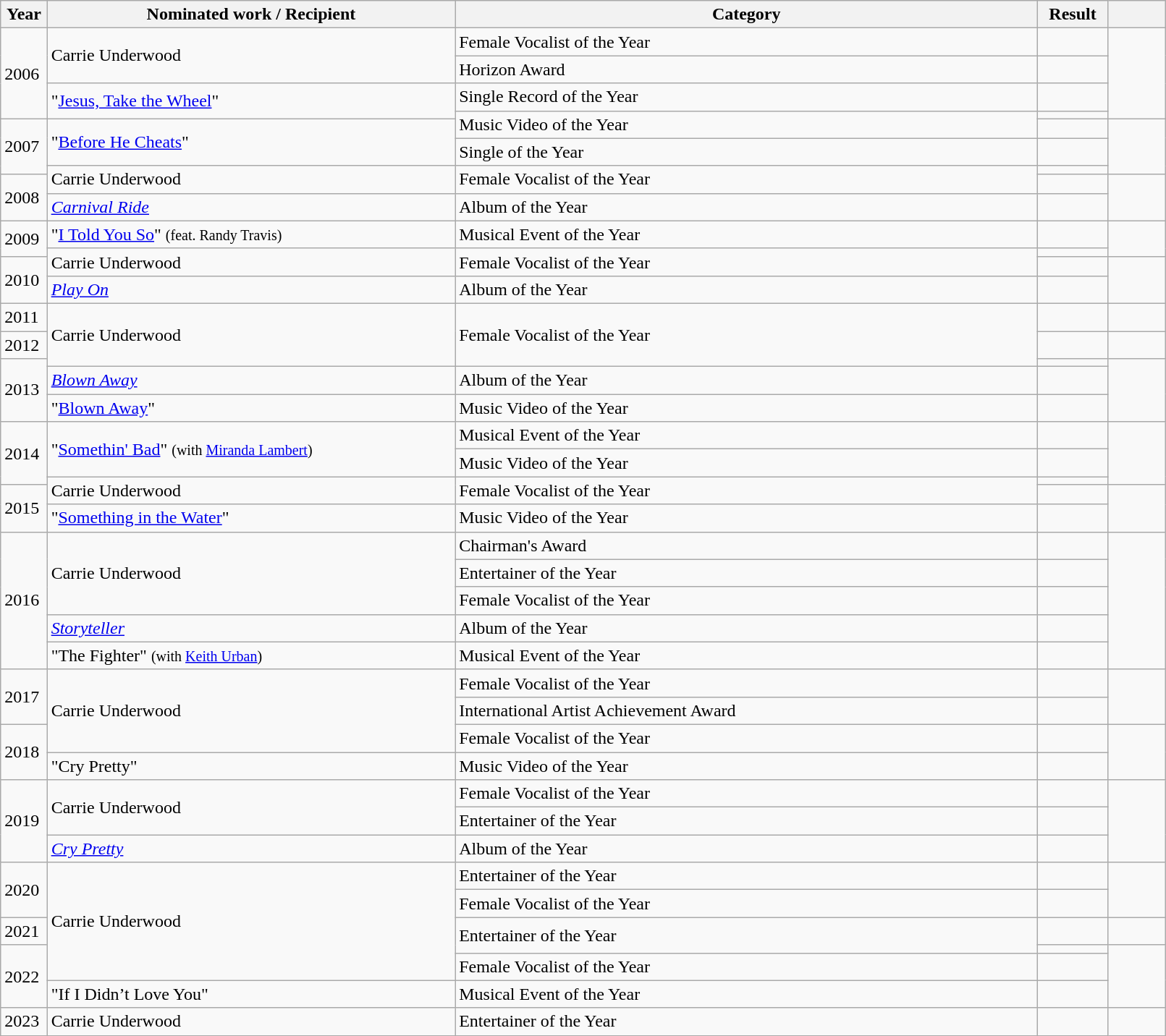<table class="wikitable sortable plainrowheaders" style="width:85%;">
<tr>
<th scope="col" style="width:4%;">Year</th>
<th scope="col" style="width:35%;">Nominated work / Recipient</th>
<th scope="col" style="width:50%;">Category</th>
<th scope="col" style="width:6%;">Result</th>
<th scope="col" style="width:6%;"></th>
</tr>
<tr>
<td rowspan=4>2006</td>
<td rowspan=2>Carrie Underwood</td>
<td>Female Vocalist of the Year</td>
<td></td>
<td rowspan=4></td>
</tr>
<tr>
<td>Horizon Award</td>
<td></td>
</tr>
<tr>
<td rowspan=2>"<a href='#'>Jesus, Take the Wheel</a>"</td>
<td>Single Record of the Year</td>
<td></td>
</tr>
<tr>
<td rowspan=2>Music Video of the Year</td>
<td></td>
</tr>
<tr>
<td rowspan=3>2007</td>
<td rowspan=2>"<a href='#'>Before He Cheats</a>"</td>
<td></td>
<td rowspan=3></td>
</tr>
<tr>
<td>Single of the Year</td>
<td></td>
</tr>
<tr>
<td rowspan=2>Carrie Underwood</td>
<td rowspan=2>Female Vocalist of the Year</td>
<td></td>
</tr>
<tr>
<td rowspan=2>2008</td>
<td></td>
<td rowspan=2></td>
</tr>
<tr>
<td><em><a href='#'>Carnival Ride</a></em></td>
<td>Album of the Year</td>
<td></td>
</tr>
<tr>
<td rowspan=2>2009</td>
<td>"<a href='#'>I Told You So</a>" <small>(feat. Randy Travis)</small></td>
<td>Musical Event of the Year</td>
<td></td>
<td rowspan=2></td>
</tr>
<tr>
<td rowspan=2>Carrie Underwood</td>
<td rowspan=2>Female Vocalist of the Year</td>
<td></td>
</tr>
<tr>
<td rowspan=2>2010</td>
<td></td>
<td rowspan=2></td>
</tr>
<tr>
<td><em><a href='#'>Play On</a></em></td>
<td>Album of the Year</td>
<td></td>
</tr>
<tr>
<td>2011</td>
<td rowspan=3>Carrie Underwood</td>
<td rowspan=3>Female Vocalist of the Year</td>
<td></td>
<td></td>
</tr>
<tr>
<td>2012</td>
<td></td>
<td></td>
</tr>
<tr>
<td rowspan=3>2013</td>
<td></td>
<td rowspan=3></td>
</tr>
<tr>
<td><em><a href='#'>Blown Away</a></em></td>
<td>Album of the Year</td>
<td></td>
</tr>
<tr>
<td>"<a href='#'>Blown Away</a>"</td>
<td>Music Video of the Year</td>
<td></td>
</tr>
<tr>
<td rowspan="3">2014</td>
<td rowspan="2">"<a href='#'>Somethin' Bad</a>" <small> (with <a href='#'>Miranda Lambert</a>)</small></td>
<td>Musical Event of the Year</td>
<td></td>
<td rowspan=3></td>
</tr>
<tr>
<td>Music Video of the Year</td>
<td></td>
</tr>
<tr>
<td rowspan=2>Carrie Underwood</td>
<td rowspan=2>Female Vocalist of the Year</td>
<td></td>
</tr>
<tr>
<td rowspan=2>2015</td>
<td></td>
<td rowspan=2></td>
</tr>
<tr>
<td>"<a href='#'>Something in the Water</a>"</td>
<td>Music Video of the Year</td>
<td></td>
</tr>
<tr>
<td rowspan=5>2016</td>
<td rowspan="3">Carrie Underwood</td>
<td>Chairman's Award</td>
<td></td>
<td rowspan=5></td>
</tr>
<tr>
<td>Entertainer of the Year</td>
<td></td>
</tr>
<tr>
<td>Female Vocalist of the Year</td>
<td></td>
</tr>
<tr>
<td><em><a href='#'>Storyteller</a></em></td>
<td>Album of the Year</td>
<td></td>
</tr>
<tr>
<td>"The Fighter" <small> (with <a href='#'>Keith Urban</a>)</small></td>
<td>Musical Event of the Year</td>
<td></td>
</tr>
<tr>
<td rowspan=2>2017</td>
<td rowspan=3>Carrie Underwood</td>
<td>Female Vocalist of the Year</td>
<td></td>
<td rowspan=2></td>
</tr>
<tr>
<td>International Artist Achievement Award</td>
<td></td>
</tr>
<tr>
<td rowspan=2>2018</td>
<td>Female Vocalist of the Year</td>
<td></td>
<td rowspan=2></td>
</tr>
<tr>
<td rowspan=1>"Cry Pretty"</td>
<td>Music Video of the Year</td>
<td></td>
</tr>
<tr>
<td rowspan=3>2019</td>
<td rowspan=2>Carrie Underwood</td>
<td>Female Vocalist of the Year</td>
<td></td>
<td rowspan=3></td>
</tr>
<tr>
<td>Entertainer of the Year</td>
<td></td>
</tr>
<tr>
<td rowspan=1><em><a href='#'>Cry Pretty</a></em></td>
<td>Album of the Year</td>
<td></td>
</tr>
<tr>
<td rowspan="2">2020</td>
<td rowspan="5">Carrie Underwood</td>
<td>Entertainer of the Year</td>
<td></td>
<td rowspan="2"></td>
</tr>
<tr>
<td>Female Vocalist of the Year</td>
<td></td>
</tr>
<tr>
<td>2021</td>
<td rowspan="2">Entertainer of the Year</td>
<td></td>
<td></td>
</tr>
<tr>
<td rowspan="3">2022</td>
<td></td>
<td rowspan=3></td>
</tr>
<tr>
<td>Female Vocalist of the Year</td>
<td></td>
</tr>
<tr>
<td>"If I Didn’t Love You" </td>
<td>Musical Event of the Year</td>
<td></td>
</tr>
<tr>
<td>2023</td>
<td>Carrie Underwood</td>
<td>Entertainer of the Year</td>
<td></td>
</tr>
</table>
